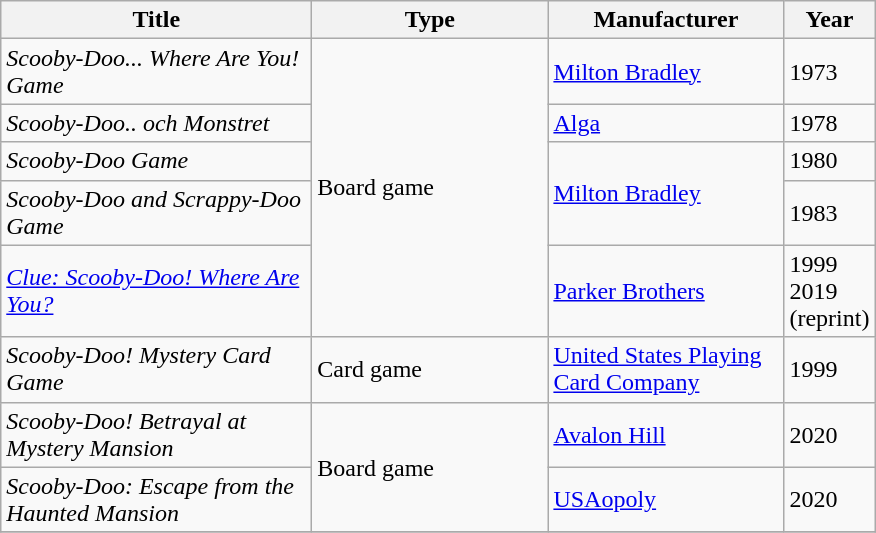<table class="wikitable">
<tr>
<th style="width:200px;">Title</th>
<th style="width:150px;">Type</th>
<th style="width:150px;">Manufacturer</th>
<th style="width:40px;">Year</th>
</tr>
<tr>
<td><em>Scooby-Doo... Where Are You! Game</em></td>
<td rowspan="5">Board game</td>
<td><a href='#'>Milton Bradley</a></td>
<td>1973</td>
</tr>
<tr>
<td><em>Scooby-Doo.. och Monstret</em></td>
<td><a href='#'>Alga</a></td>
<td>1978</td>
</tr>
<tr>
<td><em>Scooby-Doo Game</em></td>
<td rowspan="2"><a href='#'>Milton Bradley</a></td>
<td>1980</td>
</tr>
<tr>
<td><em>Scooby-Doo and Scrappy-Doo Game</em></td>
<td>1983</td>
</tr>
<tr>
<td><em><a href='#'>Clue: Scooby-Doo! Where Are You?</a></em></td>
<td><a href='#'>Parker Brothers</a></td>
<td>1999<br>2019 (reprint)</td>
</tr>
<tr>
<td><em>Scooby-Doo! Mystery Card Game</em></td>
<td>Card game</td>
<td><a href='#'>United States Playing Card Company</a></td>
<td>1999</td>
</tr>
<tr>
<td><em>Scooby-Doo! Betrayal at Mystery Mansion</em></td>
<td rowspan="2">Board game</td>
<td><a href='#'>Avalon Hill</a></td>
<td>2020</td>
</tr>
<tr>
<td><em>Scooby-Doo: Escape from the Haunted Mansion</em></td>
<td><a href='#'>USAopoly</a></td>
<td>2020</td>
</tr>
<tr>
</tr>
</table>
